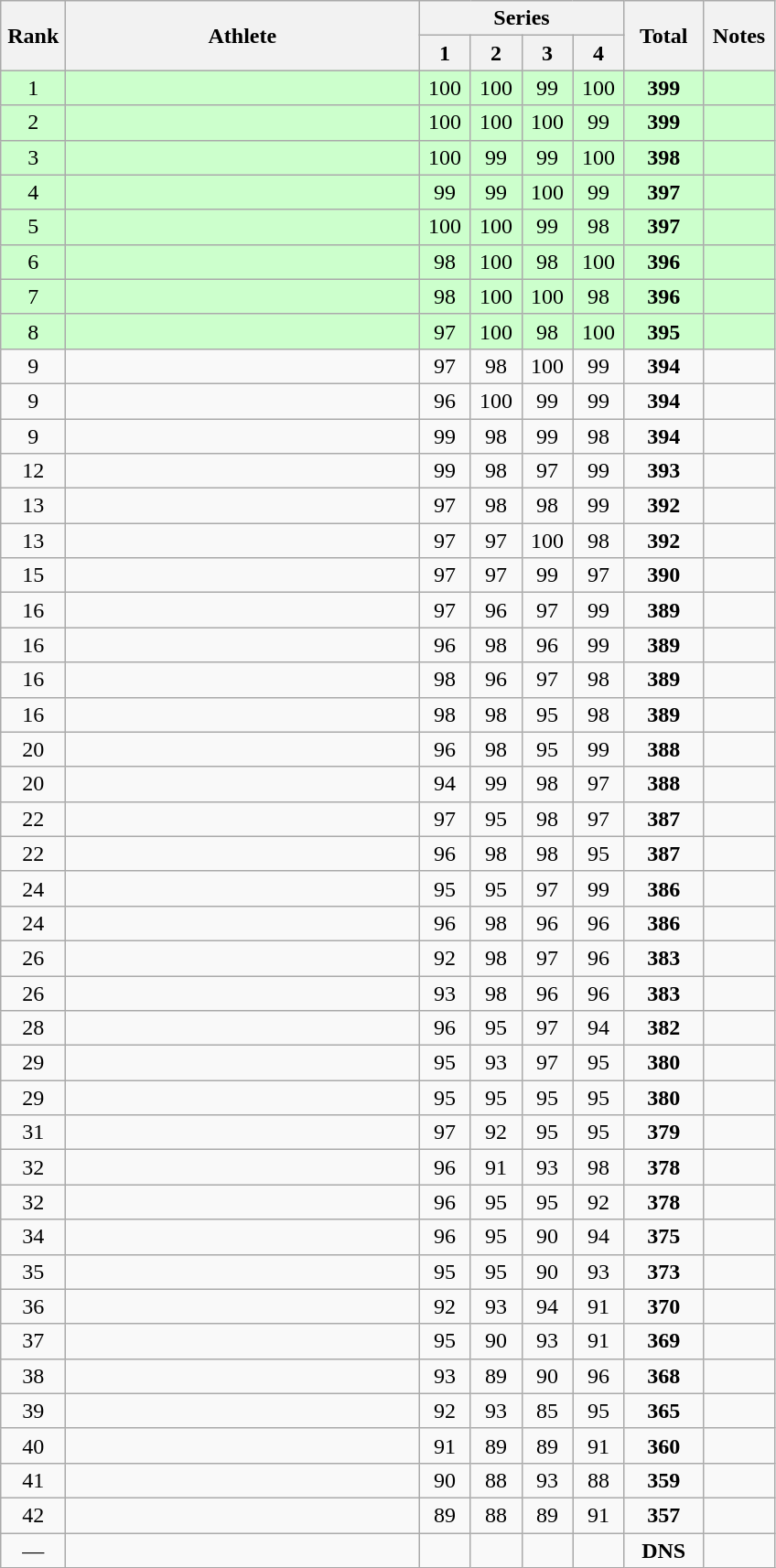<table class="wikitable" style="text-align:center">
<tr>
<th rowspan=2 width=40>Rank</th>
<th rowspan=2 width=250>Athlete</th>
<th colspan=4>Series</th>
<th rowspan=2 width=50>Total</th>
<th rowspan=2 width=45>Notes</th>
</tr>
<tr>
<th width=30>1</th>
<th width=30>2</th>
<th width=30>3</th>
<th width=30>4</th>
</tr>
<tr bgcolor=ccffcc>
<td>1</td>
<td align=left></td>
<td>100</td>
<td>100</td>
<td>99</td>
<td>100</td>
<td><strong>399</strong></td>
<td></td>
</tr>
<tr bgcolor=ccffcc>
<td>2</td>
<td align=left></td>
<td>100</td>
<td>100</td>
<td>100</td>
<td>99</td>
<td><strong>399</strong></td>
<td></td>
</tr>
<tr bgcolor=ccffcc>
<td>3</td>
<td align=left></td>
<td>100</td>
<td>99</td>
<td>99</td>
<td>100</td>
<td><strong>398</strong></td>
<td></td>
</tr>
<tr bgcolor=ccffcc>
<td>4</td>
<td align=left></td>
<td>99</td>
<td>99</td>
<td>100</td>
<td>99</td>
<td><strong>397</strong></td>
<td></td>
</tr>
<tr bgcolor=ccffcc>
<td>5</td>
<td align=left></td>
<td>100</td>
<td>100</td>
<td>99</td>
<td>98</td>
<td><strong>397</strong></td>
<td></td>
</tr>
<tr bgcolor=ccffcc>
<td>6</td>
<td align=left></td>
<td>98</td>
<td>100</td>
<td>98</td>
<td>100</td>
<td><strong>396</strong></td>
<td></td>
</tr>
<tr bgcolor=ccffcc>
<td>7</td>
<td align=left></td>
<td>98</td>
<td>100</td>
<td>100</td>
<td>98</td>
<td><strong>396</strong></td>
<td></td>
</tr>
<tr bgcolor=ccffcc>
<td>8</td>
<td align=left></td>
<td>97</td>
<td>100</td>
<td>98</td>
<td>100</td>
<td><strong>395</strong></td>
<td></td>
</tr>
<tr>
<td>9</td>
<td align=left></td>
<td>97</td>
<td>98</td>
<td>100</td>
<td>99</td>
<td><strong>394</strong></td>
<td></td>
</tr>
<tr>
<td>9</td>
<td align=left></td>
<td>96</td>
<td>100</td>
<td>99</td>
<td>99</td>
<td><strong>394</strong></td>
<td></td>
</tr>
<tr>
<td>9</td>
<td align=left></td>
<td>99</td>
<td>98</td>
<td>99</td>
<td>98</td>
<td><strong>394</strong></td>
<td></td>
</tr>
<tr>
<td>12</td>
<td align=left></td>
<td>99</td>
<td>98</td>
<td>97</td>
<td>99</td>
<td><strong>393</strong></td>
<td></td>
</tr>
<tr>
<td>13</td>
<td align=left></td>
<td>97</td>
<td>98</td>
<td>98</td>
<td>99</td>
<td><strong>392</strong></td>
<td></td>
</tr>
<tr>
<td>13</td>
<td align=left></td>
<td>97</td>
<td>97</td>
<td>100</td>
<td>98</td>
<td><strong>392</strong></td>
<td></td>
</tr>
<tr>
<td>15</td>
<td align=left></td>
<td>97</td>
<td>97</td>
<td>99</td>
<td>97</td>
<td><strong>390</strong></td>
<td></td>
</tr>
<tr>
<td>16</td>
<td align=left></td>
<td>97</td>
<td>96</td>
<td>97</td>
<td>99</td>
<td><strong>389</strong></td>
<td></td>
</tr>
<tr>
<td>16</td>
<td align=left></td>
<td>96</td>
<td>98</td>
<td>96</td>
<td>99</td>
<td><strong>389</strong></td>
<td></td>
</tr>
<tr>
<td>16</td>
<td align=left></td>
<td>98</td>
<td>96</td>
<td>97</td>
<td>98</td>
<td><strong>389</strong></td>
<td></td>
</tr>
<tr>
<td>16</td>
<td align=left></td>
<td>98</td>
<td>98</td>
<td>95</td>
<td>98</td>
<td><strong>389</strong></td>
<td></td>
</tr>
<tr>
<td>20</td>
<td align=left></td>
<td>96</td>
<td>98</td>
<td>95</td>
<td>99</td>
<td><strong>388</strong></td>
<td></td>
</tr>
<tr>
<td>20</td>
<td align=left></td>
<td>94</td>
<td>99</td>
<td>98</td>
<td>97</td>
<td><strong>388</strong></td>
<td></td>
</tr>
<tr>
<td>22</td>
<td align=left></td>
<td>97</td>
<td>95</td>
<td>98</td>
<td>97</td>
<td><strong>387</strong></td>
<td></td>
</tr>
<tr>
<td>22</td>
<td align=left></td>
<td>96</td>
<td>98</td>
<td>98</td>
<td>95</td>
<td><strong>387</strong></td>
<td></td>
</tr>
<tr>
<td>24</td>
<td align=left></td>
<td>95</td>
<td>95</td>
<td>97</td>
<td>99</td>
<td><strong>386</strong></td>
<td></td>
</tr>
<tr>
<td>24</td>
<td align=left></td>
<td>96</td>
<td>98</td>
<td>96</td>
<td>96</td>
<td><strong>386</strong></td>
<td></td>
</tr>
<tr>
<td>26</td>
<td align=left></td>
<td>92</td>
<td>98</td>
<td>97</td>
<td>96</td>
<td><strong>383</strong></td>
<td></td>
</tr>
<tr>
<td>26</td>
<td align=left></td>
<td>93</td>
<td>98</td>
<td>96</td>
<td>96</td>
<td><strong>383</strong></td>
<td></td>
</tr>
<tr>
<td>28</td>
<td align=left></td>
<td>96</td>
<td>95</td>
<td>97</td>
<td>94</td>
<td><strong>382</strong></td>
<td></td>
</tr>
<tr>
<td>29</td>
<td align=left></td>
<td>95</td>
<td>93</td>
<td>97</td>
<td>95</td>
<td><strong>380</strong></td>
<td></td>
</tr>
<tr>
<td>29</td>
<td align=left></td>
<td>95</td>
<td>95</td>
<td>95</td>
<td>95</td>
<td><strong>380</strong></td>
<td></td>
</tr>
<tr>
<td>31</td>
<td align=left></td>
<td>97</td>
<td>92</td>
<td>95</td>
<td>95</td>
<td><strong>379</strong></td>
<td></td>
</tr>
<tr>
<td>32</td>
<td align=left></td>
<td>96</td>
<td>91</td>
<td>93</td>
<td>98</td>
<td><strong>378</strong></td>
<td></td>
</tr>
<tr>
<td>32</td>
<td align=left></td>
<td>96</td>
<td>95</td>
<td>95</td>
<td>92</td>
<td><strong>378</strong></td>
<td></td>
</tr>
<tr>
<td>34</td>
<td align=left></td>
<td>96</td>
<td>95</td>
<td>90</td>
<td>94</td>
<td><strong>375</strong></td>
<td></td>
</tr>
<tr>
<td>35</td>
<td align=left></td>
<td>95</td>
<td>95</td>
<td>90</td>
<td>93</td>
<td><strong>373</strong></td>
<td></td>
</tr>
<tr>
<td>36</td>
<td align=left></td>
<td>92</td>
<td>93</td>
<td>94</td>
<td>91</td>
<td><strong>370</strong></td>
<td></td>
</tr>
<tr>
<td>37</td>
<td align=left></td>
<td>95</td>
<td>90</td>
<td>93</td>
<td>91</td>
<td><strong>369</strong></td>
<td></td>
</tr>
<tr>
<td>38</td>
<td align=left></td>
<td>93</td>
<td>89</td>
<td>90</td>
<td>96</td>
<td><strong>368</strong></td>
<td></td>
</tr>
<tr>
<td>39</td>
<td align=left></td>
<td>92</td>
<td>93</td>
<td>85</td>
<td>95</td>
<td><strong>365</strong></td>
<td></td>
</tr>
<tr>
<td>40</td>
<td align=left></td>
<td>91</td>
<td>89</td>
<td>89</td>
<td>91</td>
<td><strong>360</strong></td>
<td></td>
</tr>
<tr>
<td>41</td>
<td align=left></td>
<td>90</td>
<td>88</td>
<td>93</td>
<td>88</td>
<td><strong>359</strong></td>
<td></td>
</tr>
<tr>
<td>42</td>
<td align=left></td>
<td>89</td>
<td>88</td>
<td>89</td>
<td>91</td>
<td><strong>357</strong></td>
<td></td>
</tr>
<tr>
<td>—</td>
<td align=left></td>
<td></td>
<td></td>
<td></td>
<td></td>
<td><strong>DNS</strong></td>
<td></td>
</tr>
</table>
